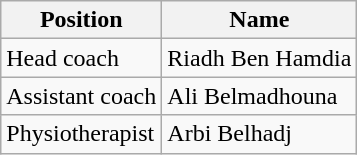<table class="wikitable">
<tr>
<th>Position</th>
<th>Name</th>
</tr>
<tr>
<td>Head coach</td>
<td> Riadh Ben Hamdia</td>
</tr>
<tr>
<td>Assistant coach</td>
<td> Ali Belmadhouna</td>
</tr>
<tr>
<td>Physiotherapist</td>
<td> Arbi Belhadj</td>
</tr>
</table>
